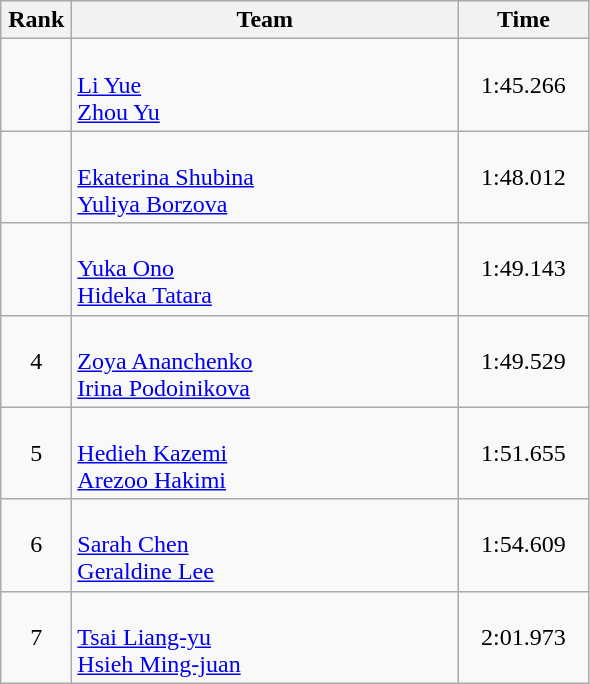<table class=wikitable style="text-align:center">
<tr>
<th width=40>Rank</th>
<th width=250>Team</th>
<th width=80>Time</th>
</tr>
<tr>
<td></td>
<td align=left><br><a href='#'>Li Yue</a><br><a href='#'>Zhou Yu</a></td>
<td>1:45.266</td>
</tr>
<tr>
<td></td>
<td align=left><br><a href='#'>Ekaterina Shubina</a><br><a href='#'>Yuliya Borzova</a></td>
<td>1:48.012</td>
</tr>
<tr>
<td></td>
<td align=left><br><a href='#'>Yuka Ono</a><br><a href='#'>Hideka Tatara</a></td>
<td>1:49.143</td>
</tr>
<tr>
<td>4</td>
<td align=left><br><a href='#'>Zoya Ananchenko</a><br><a href='#'>Irina Podoinikova</a></td>
<td>1:49.529</td>
</tr>
<tr>
<td>5</td>
<td align=left><br><a href='#'>Hedieh Kazemi</a><br><a href='#'>Arezoo Hakimi</a></td>
<td>1:51.655</td>
</tr>
<tr>
<td>6</td>
<td align=left><br><a href='#'>Sarah Chen</a><br><a href='#'>Geraldine Lee</a></td>
<td>1:54.609</td>
</tr>
<tr>
<td>7</td>
<td align=left><br><a href='#'>Tsai Liang-yu</a><br><a href='#'>Hsieh Ming-juan</a></td>
<td>2:01.973</td>
</tr>
</table>
